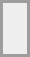<table align="center" border="0" cellpadding="4" cellspacing="4" style="border: 2px solid #9d9d9d;background-color:#eeeeee" valign="midlle">
<tr>
<td><br></td>
</tr>
</table>
